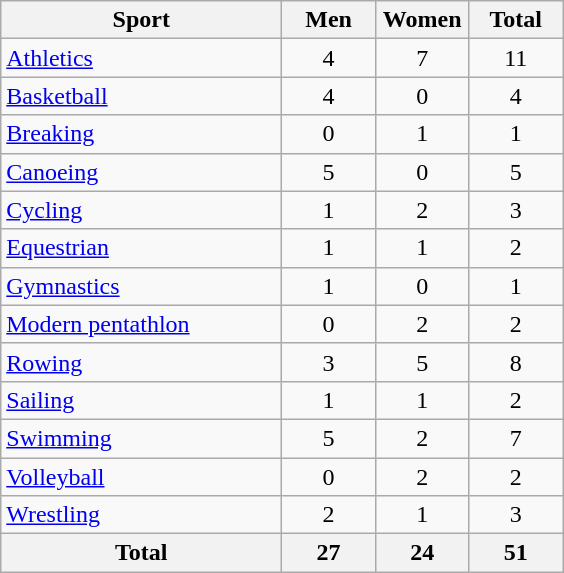<table class="wikitable sortable" style="text-align:center;">
<tr>
<th width=180>Sport</th>
<th width=55>Men</th>
<th width=55>Women</th>
<th width=55>Total</th>
</tr>
<tr>
<td align=left><a href='#'>Athletics</a></td>
<td>4</td>
<td>7</td>
<td>11</td>
</tr>
<tr>
<td align=left><a href='#'>Basketball</a></td>
<td>4</td>
<td>0</td>
<td>4</td>
</tr>
<tr>
<td align=left><a href='#'>Breaking</a></td>
<td>0</td>
<td>1</td>
<td>1</td>
</tr>
<tr>
<td align=left><a href='#'>Canoeing</a></td>
<td>5</td>
<td>0</td>
<td>5</td>
</tr>
<tr>
<td align=left><a href='#'>Cycling</a></td>
<td>1</td>
<td>2</td>
<td>3</td>
</tr>
<tr>
<td align=left><a href='#'>Equestrian</a></td>
<td>1</td>
<td>1</td>
<td>2</td>
</tr>
<tr>
<td align=left><a href='#'>Gymnastics</a></td>
<td>1</td>
<td>0</td>
<td>1</td>
</tr>
<tr>
<td align=left><a href='#'>Modern pentathlon</a></td>
<td>0</td>
<td>2</td>
<td>2</td>
</tr>
<tr>
<td align=left><a href='#'>Rowing</a></td>
<td>3</td>
<td>5</td>
<td>8</td>
</tr>
<tr>
<td align=left><a href='#'>Sailing</a></td>
<td>1</td>
<td>1</td>
<td>2</td>
</tr>
<tr>
<td align=left><a href='#'>Swimming</a></td>
<td>5</td>
<td>2</td>
<td>7</td>
</tr>
<tr>
<td align=left><a href='#'>Volleyball</a></td>
<td>0</td>
<td>2</td>
<td>2</td>
</tr>
<tr>
<td align=left><a href='#'>Wrestling</a></td>
<td>2</td>
<td>1</td>
<td>3</td>
</tr>
<tr>
<th>Total</th>
<th>27</th>
<th>24</th>
<th>51</th>
</tr>
</table>
